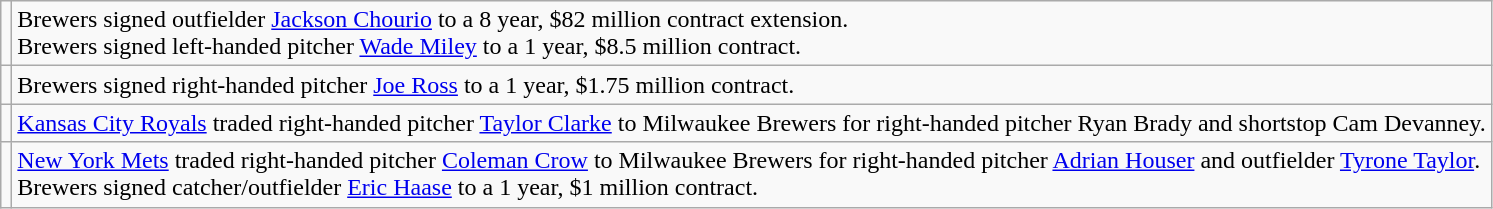<table class="wikitable">
<tr>
<td></td>
<td>Brewers signed outfielder <a href='#'>Jackson Chourio</a> to a 8 year, $82 million contract extension.<br>Brewers signed left-handed pitcher <a href='#'>Wade Miley</a> to a 1 year, $8.5 million contract.</td>
</tr>
<tr>
<td></td>
<td>Brewers signed right-handed pitcher <a href='#'>Joe Ross</a> to a 1 year, $1.75 million contract.</td>
</tr>
<tr>
<td></td>
<td><a href='#'>Kansas City Royals</a> traded right-handed pitcher <a href='#'>Taylor Clarke</a> to Milwaukee Brewers for right-handed pitcher Ryan Brady and shortstop Cam Devanney.</td>
</tr>
<tr>
<td></td>
<td><a href='#'>New York Mets</a> traded right-handed pitcher <a href='#'>Coleman Crow</a> to Milwaukee Brewers for right-handed pitcher <a href='#'>Adrian Houser</a> and outfielder <a href='#'>Tyrone Taylor</a>.<br>Brewers signed catcher/outfielder <a href='#'>Eric Haase</a> to a 1 year, $1 million contract.</td>
</tr>
</table>
